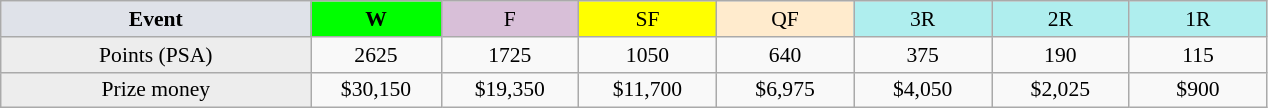<table class=wikitable style=font-size:90%;text-align:center>
<tr>
<td style="width:200px; background:#dfe2e9;"><strong>Event</strong></td>
<td style="width:80px; background:lime;"><strong>W</strong></td>
<td style="width:85px; background:thistle;">F</td>
<td style="width:85px; background:#ff0;">SF</td>
<td style="width:85px; background:#ffebcd;">QF</td>
<td style="width:85px; background:#afeeee;">3R</td>
<td style="width:85px; background:#afeeee;">2R</td>
<td style="width:85px; background:#afeeee;">1R</td>
</tr>
<tr>
<td style="background:#ededed;">Points (PSA)</td>
<td>2625</td>
<td>1725</td>
<td>1050</td>
<td>640</td>
<td>375</td>
<td>190</td>
<td>115</td>
</tr>
<tr>
<td style="background:#ededed;">Prize money</td>
<td>$30,150</td>
<td>$19,350</td>
<td>$11,700</td>
<td>$6,975</td>
<td>$4,050</td>
<td>$2,025</td>
<td>$900</td>
</tr>
</table>
